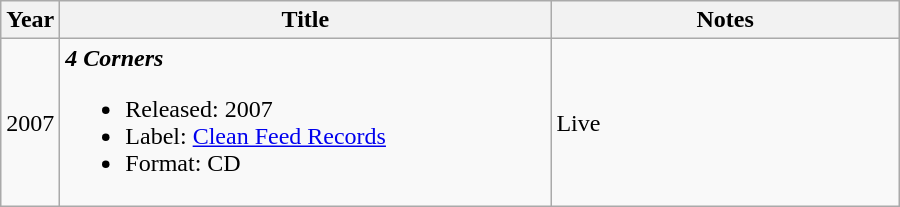<table class="wikitable">
<tr>
<th>Year</th>
<th style="width:225px;">Title</th>
<th style="width:225px;">Notes</th>
</tr>
<tr>
<td>2007</td>
<td style="width:20em"><strong><em>4 Corners</em></strong><br><ul><li>Released: 2007</li><li>Label: <a href='#'>Clean Feed Records</a> </li><li>Format: CD</li></ul></td>
<td>Live</td>
</tr>
</table>
